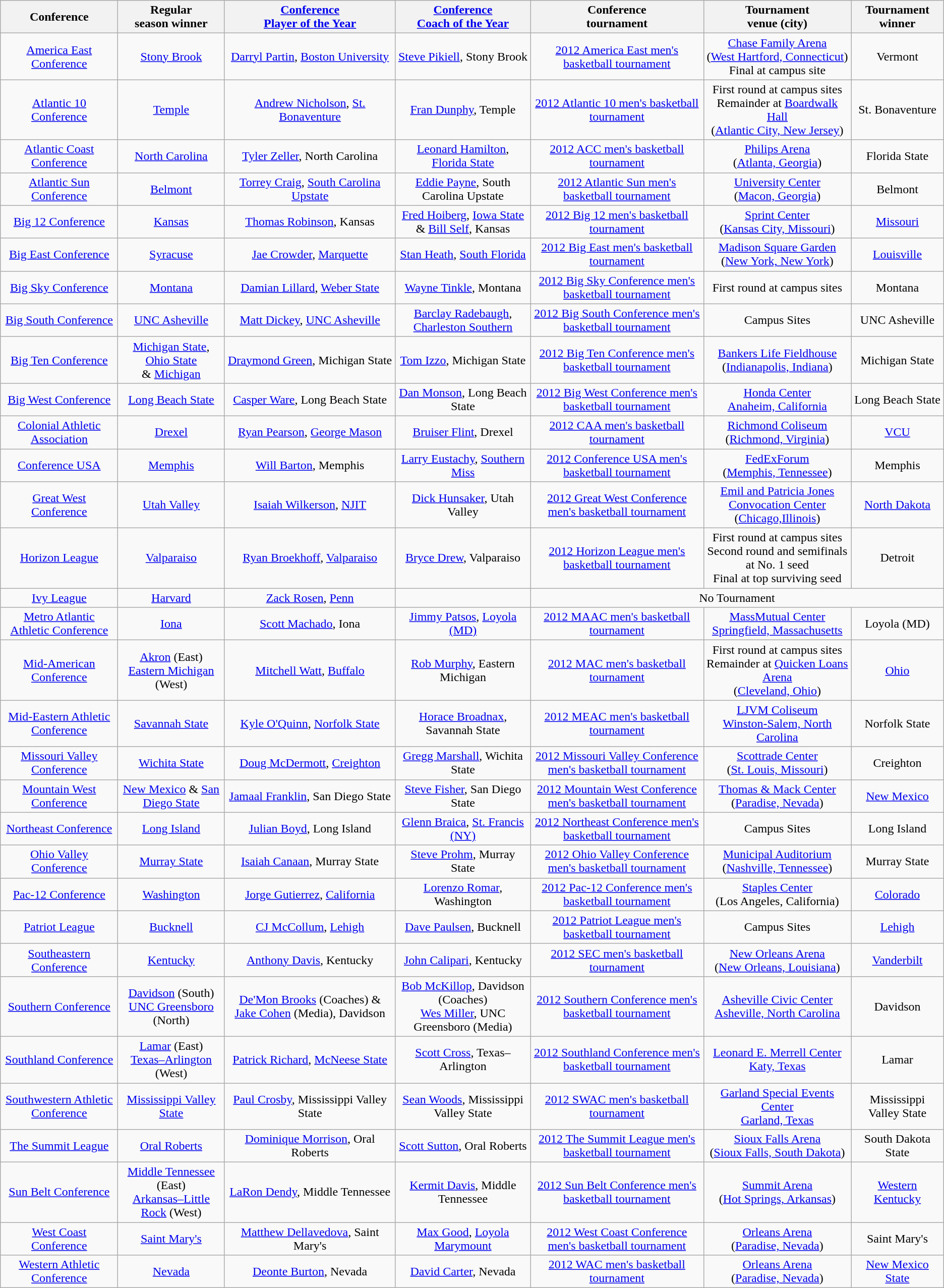<table class="wikitable" style="text-align:center;">
<tr>
<th>Conference</th>
<th>Regular<br>season winner</th>
<th><a href='#'>Conference<br>Player of the Year</a></th>
<th><a href='#'>Conference<br>Coach of the Year</a></th>
<th>Conference<br>tournament</th>
<th>Tournament<br>venue (city)</th>
<th>Tournament<br>winner</th>
</tr>
<tr>
<td><a href='#'>America East Conference</a></td>
<td><a href='#'>Stony Brook</a></td>
<td><a href='#'>Darryl Partin</a>, <a href='#'>Boston University</a></td>
<td><a href='#'>Steve Pikiell</a>, Stony Brook</td>
<td><a href='#'>2012 America East men's basketball tournament</a></td>
<td><a href='#'>Chase Family Arena</a><br>(<a href='#'>West Hartford, Connecticut</a>)<br>Final at campus site</td>
<td>Vermont</td>
</tr>
<tr>
<td><a href='#'>Atlantic 10 Conference</a></td>
<td><a href='#'>Temple</a></td>
<td><a href='#'>Andrew Nicholson</a>, <a href='#'>St. Bonaventure</a></td>
<td><a href='#'>Fran Dunphy</a>, Temple</td>
<td><a href='#'>2012 Atlantic 10 men's basketball tournament</a></td>
<td>First round at campus sites<br>Remainder at <a href='#'>Boardwalk Hall</a><br>(<a href='#'>Atlantic City, New Jersey</a>)</td>
<td>St. Bonaventure</td>
</tr>
<tr>
<td><a href='#'>Atlantic Coast Conference</a></td>
<td><a href='#'>North Carolina</a></td>
<td><a href='#'>Tyler Zeller</a>, North Carolina</td>
<td><a href='#'>Leonard Hamilton</a>, <a href='#'>Florida State</a></td>
<td><a href='#'>2012 ACC men's basketball tournament</a></td>
<td><a href='#'>Philips Arena</a><br>(<a href='#'>Atlanta, Georgia</a>)</td>
<td>Florida State</td>
</tr>
<tr>
<td><a href='#'>Atlantic Sun Conference</a></td>
<td><a href='#'>Belmont</a></td>
<td><a href='#'>Torrey Craig</a>, <a href='#'>South Carolina Upstate</a></td>
<td><a href='#'>Eddie Payne</a>, South Carolina Upstate</td>
<td><a href='#'>2012 Atlantic Sun men's basketball tournament</a></td>
<td><a href='#'>University Center</a><br>(<a href='#'>Macon, Georgia</a>)</td>
<td>Belmont</td>
</tr>
<tr>
<td><a href='#'>Big 12 Conference</a></td>
<td><a href='#'>Kansas</a></td>
<td><a href='#'>Thomas Robinson</a>, Kansas</td>
<td><a href='#'>Fred Hoiberg</a>, <a href='#'>Iowa State</a> & <a href='#'>Bill Self</a>, Kansas</td>
<td><a href='#'>2012 Big 12 men's basketball tournament</a></td>
<td><a href='#'>Sprint Center</a><br>(<a href='#'>Kansas City, Missouri</a>)</td>
<td><a href='#'>Missouri</a></td>
</tr>
<tr>
<td><a href='#'>Big East Conference</a></td>
<td><a href='#'>Syracuse</a></td>
<td><a href='#'>Jae Crowder</a>, <a href='#'>Marquette</a></td>
<td><a href='#'>Stan Heath</a>, <a href='#'>South Florida</a></td>
<td><a href='#'>2012 Big East men's basketball tournament</a></td>
<td><a href='#'>Madison Square Garden</a><br>(<a href='#'>New York, New York</a>)</td>
<td><a href='#'>Louisville</a></td>
</tr>
<tr>
<td><a href='#'>Big Sky Conference</a></td>
<td><a href='#'>Montana</a></td>
<td><a href='#'>Damian Lillard</a>, <a href='#'>Weber State</a></td>
<td><a href='#'>Wayne Tinkle</a>, Montana</td>
<td><a href='#'>2012 Big Sky Conference men's basketball tournament</a></td>
<td>First round at campus sites</td>
<td>Montana</td>
</tr>
<tr>
<td><a href='#'>Big South Conference</a></td>
<td><a href='#'>UNC Asheville</a></td>
<td><a href='#'>Matt Dickey</a>, <a href='#'>UNC Asheville</a></td>
<td><a href='#'>Barclay Radebaugh</a>, <a href='#'>Charleston Southern</a></td>
<td><a href='#'>2012 Big South Conference men's basketball tournament</a></td>
<td>Campus Sites</td>
<td>UNC Asheville</td>
</tr>
<tr>
<td><a href='#'>Big Ten Conference</a></td>
<td><a href='#'>Michigan State</a>,<br><a href='#'>Ohio State</a><br>& <a href='#'>Michigan</a></td>
<td><a href='#'>Draymond Green</a>, Michigan State</td>
<td><a href='#'>Tom Izzo</a>, Michigan State</td>
<td><a href='#'>2012 Big Ten Conference men's basketball tournament</a></td>
<td><a href='#'>Bankers Life Fieldhouse</a><br>(<a href='#'>Indianapolis, Indiana</a>)</td>
<td>Michigan State</td>
</tr>
<tr>
<td><a href='#'>Big West Conference</a></td>
<td><a href='#'>Long Beach State</a></td>
<td><a href='#'>Casper Ware</a>, Long Beach State</td>
<td><a href='#'>Dan Monson</a>, Long Beach State</td>
<td><a href='#'>2012 Big West Conference men's basketball tournament</a></td>
<td><a href='#'>Honda Center</a><br><a href='#'>Anaheim, California</a></td>
<td>Long Beach State</td>
</tr>
<tr>
<td><a href='#'>Colonial Athletic Association</a></td>
<td><a href='#'>Drexel</a></td>
<td><a href='#'>Ryan Pearson</a>, <a href='#'>George Mason</a></td>
<td><a href='#'>Bruiser Flint</a>, Drexel</td>
<td><a href='#'>2012 CAA men's basketball tournament</a></td>
<td><a href='#'>Richmond Coliseum</a><br>(<a href='#'>Richmond, Virginia</a>)</td>
<td><a href='#'>VCU</a></td>
</tr>
<tr>
<td><a href='#'>Conference USA</a></td>
<td><a href='#'>Memphis</a></td>
<td><a href='#'>Will Barton</a>, Memphis</td>
<td><a href='#'>Larry Eustachy</a>, <a href='#'>Southern Miss</a></td>
<td><a href='#'>2012 Conference USA men's basketball tournament</a></td>
<td><a href='#'>FedExForum</a><br>(<a href='#'>Memphis, Tennessee</a>)</td>
<td>Memphis</td>
</tr>
<tr>
<td><a href='#'>Great West Conference</a></td>
<td><a href='#'>Utah Valley</a></td>
<td><a href='#'>Isaiah Wilkerson</a>, <a href='#'>NJIT</a></td>
<td><a href='#'>Dick Hunsaker</a>, Utah Valley</td>
<td><a href='#'>2012 Great West Conference men's basketball tournament</a></td>
<td><a href='#'>Emil and Patricia Jones Convocation Center</a><br>(<a href='#'>Chicago,Illinois</a>)</td>
<td><a href='#'>North Dakota</a></td>
</tr>
<tr>
<td><a href='#'>Horizon League</a></td>
<td><a href='#'>Valparaiso</a></td>
<td><a href='#'>Ryan Broekhoff</a>, <a href='#'>Valparaiso</a></td>
<td><a href='#'>Bryce Drew</a>, Valparaiso</td>
<td><a href='#'>2012 Horizon League men's basketball tournament</a></td>
<td>First round at campus sites<br>Second round and semifinals at No. 1 seed<br>Final at top surviving seed</td>
<td>Detroit</td>
</tr>
<tr>
<td><a href='#'>Ivy League</a></td>
<td><a href='#'>Harvard</a></td>
<td><a href='#'>Zack Rosen</a>, <a href='#'>Penn</a></td>
<td></td>
<td colspan=3>No Tournament</td>
</tr>
<tr>
<td><a href='#'>Metro Atlantic Athletic Conference</a></td>
<td><a href='#'>Iona</a></td>
<td><a href='#'>Scott Machado</a>, Iona</td>
<td><a href='#'>Jimmy Patsos</a>, <a href='#'>Loyola (MD)</a></td>
<td><a href='#'>2012 MAAC men's basketball tournament</a></td>
<td><a href='#'>MassMutual Center</a><br><a href='#'>Springfield, Massachusetts</a></td>
<td>Loyola (MD)</td>
</tr>
<tr>
<td><a href='#'>Mid-American Conference</a></td>
<td><a href='#'>Akron</a> (East)<br><a href='#'>Eastern Michigan</a> (West)</td>
<td><a href='#'>Mitchell Watt</a>, <a href='#'>Buffalo</a></td>
<td><a href='#'>Rob Murphy</a>, Eastern Michigan</td>
<td><a href='#'>2012 MAC men's basketball tournament</a></td>
<td>First round at campus sites<br>Remainder at <a href='#'>Quicken Loans Arena</a><br>(<a href='#'>Cleveland, Ohio</a>)</td>
<td><a href='#'>Ohio</a></td>
</tr>
<tr>
<td><a href='#'>Mid-Eastern Athletic Conference</a></td>
<td><a href='#'>Savannah State</a></td>
<td><a href='#'>Kyle O'Quinn</a>, <a href='#'>Norfolk State</a></td>
<td><a href='#'>Horace Broadnax</a>, Savannah State</td>
<td><a href='#'>2012 MEAC men's basketball tournament</a></td>
<td><a href='#'>LJVM Coliseum</a><br><a href='#'>Winston-Salem, North Carolina</a></td>
<td>Norfolk State</td>
</tr>
<tr>
<td><a href='#'>Missouri Valley Conference</a></td>
<td><a href='#'>Wichita State</a></td>
<td><a href='#'>Doug McDermott</a>, <a href='#'>Creighton</a></td>
<td><a href='#'>Gregg Marshall</a>, Wichita State</td>
<td><a href='#'>2012 Missouri Valley Conference men's basketball tournament</a></td>
<td><a href='#'>Scottrade Center</a><br>(<a href='#'>St. Louis, Missouri</a>)</td>
<td>Creighton</td>
</tr>
<tr>
<td><a href='#'>Mountain West Conference</a></td>
<td><a href='#'>New Mexico</a> & <a href='#'>San Diego State</a></td>
<td><a href='#'>Jamaal Franklin</a>, San Diego State</td>
<td><a href='#'>Steve Fisher</a>, San Diego State</td>
<td><a href='#'>2012 Mountain West Conference men's basketball tournament</a></td>
<td><a href='#'>Thomas & Mack Center</a><br>(<a href='#'>Paradise, Nevada</a>)</td>
<td><a href='#'>New Mexico</a></td>
</tr>
<tr>
<td><a href='#'>Northeast Conference</a></td>
<td><a href='#'>Long Island</a></td>
<td><a href='#'>Julian Boyd</a>, Long Island</td>
<td><a href='#'>Glenn Braica</a>, <a href='#'>St. Francis (NY)</a></td>
<td><a href='#'>2012 Northeast Conference men's basketball tournament</a></td>
<td>Campus Sites</td>
<td>Long Island</td>
</tr>
<tr>
<td><a href='#'>Ohio Valley Conference</a></td>
<td><a href='#'>Murray State</a></td>
<td><a href='#'>Isaiah Canaan</a>, Murray State</td>
<td><a href='#'>Steve Prohm</a>, Murray State</td>
<td><a href='#'>2012 Ohio Valley Conference men's basketball tournament</a></td>
<td><a href='#'>Municipal Auditorium</a><br>(<a href='#'>Nashville, Tennessee</a>)</td>
<td>Murray State</td>
</tr>
<tr>
<td><a href='#'>Pac-12 Conference</a></td>
<td><a href='#'>Washington</a></td>
<td><a href='#'>Jorge Gutierrez</a>, <a href='#'>California</a></td>
<td><a href='#'>Lorenzo Romar</a>, Washington</td>
<td><a href='#'>2012 Pac-12 Conference men's basketball tournament</a></td>
<td><a href='#'>Staples Center</a><br>(Los Angeles, California)</td>
<td><a href='#'>Colorado</a></td>
</tr>
<tr>
<td><a href='#'>Patriot League</a></td>
<td><a href='#'>Bucknell</a></td>
<td><a href='#'>CJ McCollum</a>, <a href='#'>Lehigh</a></td>
<td><a href='#'>Dave Paulsen</a>, Bucknell</td>
<td><a href='#'>2012 Patriot League men's basketball tournament</a></td>
<td>Campus Sites</td>
<td><a href='#'>Lehigh</a></td>
</tr>
<tr>
<td><a href='#'>Southeastern Conference</a></td>
<td><a href='#'>Kentucky</a></td>
<td><a href='#'>Anthony Davis</a>, Kentucky</td>
<td><a href='#'>John Calipari</a>, Kentucky</td>
<td><a href='#'>2012 SEC men's basketball tournament</a></td>
<td><a href='#'>New Orleans Arena</a><br>(<a href='#'>New Orleans, Louisiana</a>)</td>
<td><a href='#'>Vanderbilt</a></td>
</tr>
<tr>
<td><a href='#'>Southern Conference</a></td>
<td><a href='#'>Davidson</a> (South)<br><a href='#'>UNC Greensboro</a> (North)</td>
<td><a href='#'>De'Mon Brooks</a> (Coaches) & <a href='#'>Jake Cohen</a> (Media), Davidson</td>
<td><a href='#'>Bob McKillop</a>, Davidson (Coaches)<br><a href='#'>Wes Miller</a>, UNC Greensboro (Media)</td>
<td><a href='#'>2012 Southern Conference men's basketball tournament</a></td>
<td><a href='#'>Asheville Civic Center</a><br><a href='#'>Asheville, North Carolina</a></td>
<td>Davidson</td>
</tr>
<tr>
<td><a href='#'>Southland Conference</a></td>
<td><a href='#'>Lamar</a> (East)<br><a href='#'>Texas–Arlington</a> (West)</td>
<td><a href='#'>Patrick Richard</a>, <a href='#'>McNeese State</a></td>
<td><a href='#'>Scott Cross</a>, Texas–Arlington</td>
<td><a href='#'>2012 Southland Conference men's basketball tournament</a></td>
<td><a href='#'>Leonard E. Merrell Center</a><br><a href='#'>Katy, Texas</a></td>
<td>Lamar</td>
</tr>
<tr>
<td><a href='#'>Southwestern Athletic Conference</a></td>
<td><a href='#'>Mississippi Valley State</a></td>
<td><a href='#'>Paul Crosby</a>, Mississippi Valley State</td>
<td><a href='#'>Sean Woods</a>, Mississippi Valley State</td>
<td><a href='#'>2012 SWAC men's basketball tournament</a></td>
<td><a href='#'>Garland Special Events Center</a><br><a href='#'>Garland, Texas</a></td>
<td>Mississippi Valley State</td>
</tr>
<tr>
<td><a href='#'>The Summit League</a></td>
<td><a href='#'>Oral Roberts</a></td>
<td><a href='#'>Dominique Morrison</a>, Oral Roberts</td>
<td><a href='#'>Scott Sutton</a>, Oral Roberts</td>
<td><a href='#'>2012 The Summit League men's basketball tournament</a></td>
<td><a href='#'>Sioux Falls Arena</a><br>(<a href='#'>Sioux Falls, South Dakota</a>)</td>
<td>South Dakota State</td>
</tr>
<tr>
<td><a href='#'>Sun Belt Conference</a></td>
<td><a href='#'>Middle Tennessee</a> (East)<br><a href='#'>Arkansas–Little Rock</a> (West)</td>
<td><a href='#'>LaRon Dendy</a>, Middle Tennessee</td>
<td><a href='#'>Kermit Davis</a>, Middle Tennessee</td>
<td><a href='#'>2012 Sun Belt Conference men's basketball tournament</a></td>
<td><a href='#'>Summit Arena</a><br>(<a href='#'>Hot Springs, Arkansas</a>)</td>
<td><a href='#'>Western Kentucky</a></td>
</tr>
<tr>
<td><a href='#'>West Coast Conference</a></td>
<td><a href='#'>Saint Mary's</a></td>
<td><a href='#'>Matthew Dellavedova</a>, Saint Mary's</td>
<td><a href='#'>Max Good</a>, <a href='#'>Loyola Marymount</a></td>
<td><a href='#'>2012 West Coast Conference men's basketball tournament</a></td>
<td><a href='#'>Orleans Arena</a><br>(<a href='#'>Paradise, Nevada</a>)</td>
<td>Saint Mary's</td>
</tr>
<tr>
<td><a href='#'>Western Athletic Conference</a></td>
<td><a href='#'>Nevada</a></td>
<td><a href='#'>Deonte Burton</a>, Nevada</td>
<td><a href='#'>David Carter</a>, Nevada</td>
<td><a href='#'>2012 WAC men's basketball tournament</a></td>
<td><a href='#'>Orleans Arena</a><br>(<a href='#'>Paradise, Nevada</a>)</td>
<td><a href='#'>New Mexico State</a></td>
</tr>
</table>
